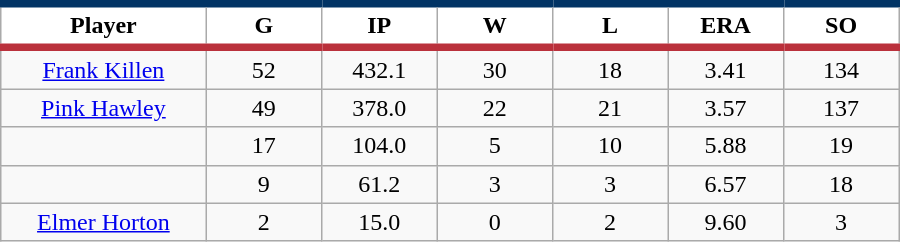<table class="wikitable sortable">
<tr>
<th style="background:#FFFFFF; border-top:#023465 5px solid; border-bottom:#ba313c 5px solid;" width="16%">Player</th>
<th style="background:#FFFFFF; border-top:#023465 5px solid; border-bottom:#ba313c 5px solid;" width="9%">G</th>
<th style="background:#FFFFFF; border-top:#023465 5px solid; border-bottom:#ba313c 5px solid;" width="9%">IP</th>
<th style="background:#FFFFFF; border-top:#023465 5px solid; border-bottom:#ba313c 5px solid;" width="9%">W</th>
<th style="background:#FFFFFF; border-top:#023465 5px solid; border-bottom:#ba313c 5px solid;" width="9%">L</th>
<th style="background:#FFFFFF; border-top:#023465 5px solid; border-bottom:#ba313c 5px solid;" width="9%">ERA</th>
<th style="background:#FFFFFF; border-top:#023465 5px solid; border-bottom:#ba313c 5px solid;" width="9%">SO</th>
</tr>
<tr align="center">
<td><a href='#'>Frank Killen</a></td>
<td>52</td>
<td>432.1</td>
<td>30</td>
<td>18</td>
<td>3.41</td>
<td>134</td>
</tr>
<tr align="center">
<td><a href='#'>Pink Hawley</a></td>
<td>49</td>
<td>378.0</td>
<td>22</td>
<td>21</td>
<td>3.57</td>
<td>137</td>
</tr>
<tr align="center">
<td></td>
<td>17</td>
<td>104.0</td>
<td>5</td>
<td>10</td>
<td>5.88</td>
<td>19</td>
</tr>
<tr align="center">
<td></td>
<td>9</td>
<td>61.2</td>
<td>3</td>
<td>3</td>
<td>6.57</td>
<td>18</td>
</tr>
<tr align="center">
<td><a href='#'>Elmer Horton</a></td>
<td>2</td>
<td>15.0</td>
<td>0</td>
<td>2</td>
<td>9.60</td>
<td>3</td>
</tr>
</table>
